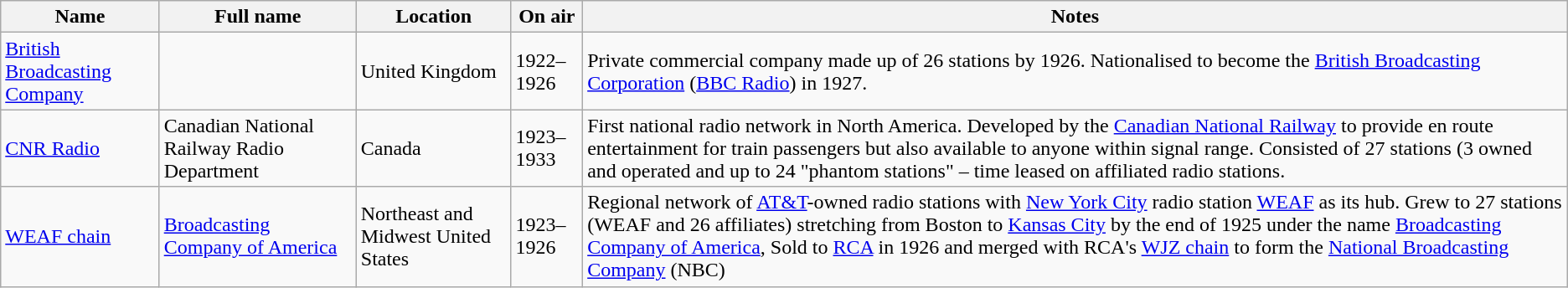<table class="wikitable">
<tr>
<th>Name</th>
<th>Full name</th>
<th>Location</th>
<th>On air</th>
<th>Notes</th>
</tr>
<tr>
<td><a href='#'>British Broadcasting Company</a></td>
<td></td>
<td>United Kingdom</td>
<td>1922–1926</td>
<td>Private commercial company made up of 26 stations by 1926. Nationalised to become the <a href='#'>British Broadcasting Corporation</a> (<a href='#'>BBC Radio</a>) in 1927.</td>
</tr>
<tr>
<td><a href='#'>CNR Radio</a></td>
<td>Canadian National Railway Radio Department</td>
<td>Canada</td>
<td>1923–1933</td>
<td>First national radio network in North America. Developed by the <a href='#'>Canadian National Railway</a> to provide en route entertainment for train passengers but also available to anyone within signal range. Consisted of 27 stations (3 owned and operated and up to 24 "phantom stations" – time leased on affiliated radio stations.</td>
</tr>
<tr>
<td><a href='#'>WEAF chain</a></td>
<td><a href='#'>Broadcasting Company of America</a></td>
<td>Northeast and Midwest United States</td>
<td>1923–1926</td>
<td>Regional network of <a href='#'>AT&T</a>-owned radio stations with <a href='#'>New York City</a> radio station <a href='#'>WEAF</a> as its hub. Grew to 27 stations (WEAF and 26 affiliates) stretching from Boston to <a href='#'>Kansas City</a> by the end of 1925 under the name <a href='#'>Broadcasting Company of America</a>, Sold to <a href='#'>RCA</a> in 1926 and merged with RCA's <a href='#'>WJZ chain</a> to form the <a href='#'>National Broadcasting Company</a> (NBC)</td>
</tr>
</table>
